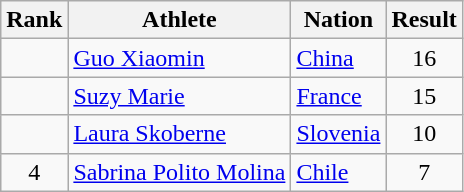<table class="wikitable sortable" style="text-align:center">
<tr>
<th>Rank</th>
<th>Athlete</th>
<th>Nation</th>
<th>Result</th>
</tr>
<tr>
<td></td>
<td align=left><a href='#'>Guo Xiaomin</a></td>
<td align=left> <a href='#'>China</a></td>
<td>16</td>
</tr>
<tr>
<td></td>
<td align=left><a href='#'>Suzy Marie</a></td>
<td align=left> <a href='#'>France</a></td>
<td>15</td>
</tr>
<tr>
<td></td>
<td align=left><a href='#'>Laura Skoberne</a></td>
<td align=left> <a href='#'>Slovenia</a></td>
<td>10</td>
</tr>
<tr>
<td>4</td>
<td align=left><a href='#'>Sabrina Polito Molina</a></td>
<td align=left> <a href='#'>Chile</a></td>
<td>7</td>
</tr>
</table>
